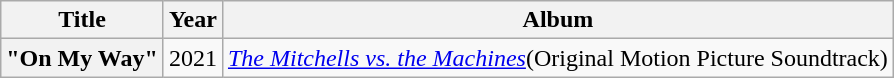<table class="wikitable plainrowheaders" style="text-align:center;">
<tr>
<th>Title</th>
<th>Year</th>
<th>Album</th>
</tr>
<tr>
<th scope="row">"On My Way"</th>
<td>2021</td>
<td><em><a href='#'>The Mitchells vs. the Machines</a></em>(Original Motion Picture Soundtrack)</td>
</tr>
</table>
